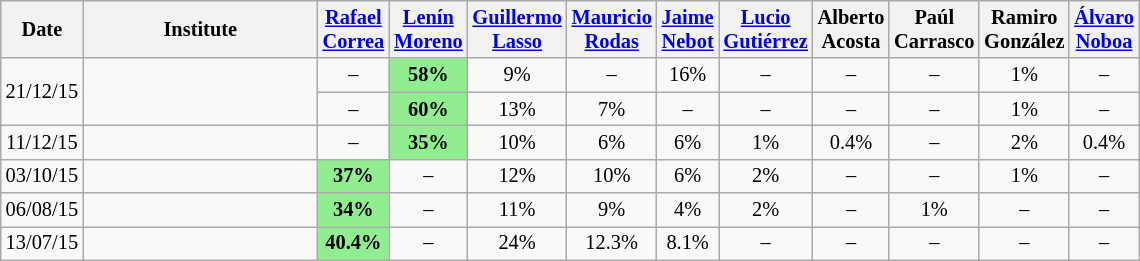<table class="wikitable" style="font-size:85%;text-align:center;">
<tr>
<th>Date</th>
<th style="width:150px;">Institute</th>
<th><a href='#'>Rafael<br>Correa</a></th>
<th><a href='#'>Lenín<br>Moreno</a></th>
<th><a href='#'>Guillermo<br>Lasso</a></th>
<th><a href='#'>Mauricio<br>Rodas</a></th>
<th><a href='#'>Jaime<br>Nebot</a></th>
<th><a href='#'>Lucio<br>Gutiérrez</a></th>
<th>Alberto<br>Acosta</th>
<th>Paúl<br>Carrasco</th>
<th>Ramiro<br>González</th>
<th><a href='#'>Álvaro<br>Noboa</a></th>
</tr>
<tr>
<td rowspan="2">21/12/15</td>
<td rowspan="2"></td>
<td>–</td>
<td style="background:lightgreen"><strong>58%</strong></td>
<td>9%</td>
<td>–</td>
<td>16%</td>
<td>–</td>
<td>–</td>
<td>–</td>
<td>1%</td>
<td>–</td>
</tr>
<tr>
<td>–</td>
<td style="background:lightgreen"><strong>60%</strong></td>
<td>13%</td>
<td>7%</td>
<td>–</td>
<td>–</td>
<td>–</td>
<td>–</td>
<td>1%</td>
<td>–</td>
</tr>
<tr>
<td>11/12/15</td>
<td></td>
<td>–</td>
<td style="background:lightgreen"><strong>35%</strong></td>
<td>10%</td>
<td>6%</td>
<td>6%</td>
<td>1%</td>
<td>0.4%</td>
<td>–</td>
<td>2%</td>
<td>0.4%</td>
</tr>
<tr>
<td>03/10/15</td>
<td></td>
<td style="background:lightgreen"><strong>37%</strong></td>
<td>–</td>
<td>12%</td>
<td>10%</td>
<td>6%</td>
<td>2%</td>
<td>–</td>
<td>–</td>
<td>1%</td>
<td>–</td>
</tr>
<tr>
<td>06/08/15</td>
<td></td>
<td style="background:lightgreen"><strong>34%</strong></td>
<td>–</td>
<td>11%</td>
<td>9%</td>
<td>4%</td>
<td>2%</td>
<td>–</td>
<td>1%</td>
<td>–</td>
<td>–</td>
</tr>
<tr>
<td>13/07/15</td>
<td></td>
<td style="background:lightgreen"><strong>40.4%</strong></td>
<td>–</td>
<td>24%</td>
<td>12.3%</td>
<td>8.1%</td>
<td>–</td>
<td>–</td>
<td>–</td>
<td>–</td>
<td>–</td>
</tr>
</table>
